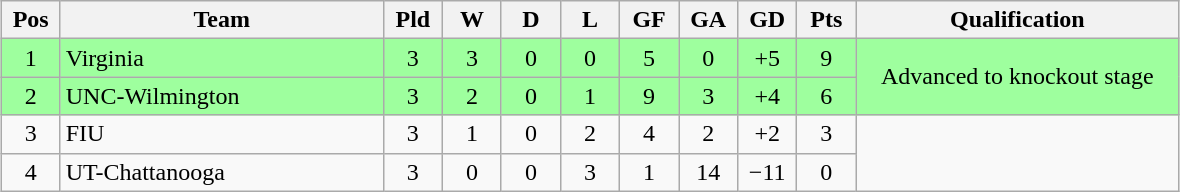<table class="wikitable" style="text-align:center; margin: 1em auto">
<tr>
<th style="width:2em">Pos</th>
<th style="width:13em">Team</th>
<th style="width:2em">Pld</th>
<th style="width:2em">W</th>
<th style="width:2em">D</th>
<th style="width:2em">L</th>
<th style="width:2em">GF</th>
<th style="width:2em">GA</th>
<th style="width:2em">GD</th>
<th style="width:2em">Pts</th>
<th style="width:13em">Qualification</th>
</tr>
<tr bgcolor="#9eff9e">
<td>1</td>
<td style="text-align:left">Virginia</td>
<td>3</td>
<td>3</td>
<td>0</td>
<td>0</td>
<td>5</td>
<td>0</td>
<td>+5</td>
<td>9</td>
<td rowspan="2">Advanced to knockout stage</td>
</tr>
<tr bgcolor="#9eff9e">
<td>2</td>
<td style="text-align:left">UNC-Wilmington</td>
<td>3</td>
<td>2</td>
<td>0</td>
<td>1</td>
<td>9</td>
<td>3</td>
<td>+4</td>
<td>6</td>
</tr>
<tr>
<td>3</td>
<td style="text-align:left">FIU</td>
<td>3</td>
<td>1</td>
<td>0</td>
<td>2</td>
<td>4</td>
<td>2</td>
<td>+2</td>
<td>3</td>
<td rowspan="2"></td>
</tr>
<tr>
<td>4</td>
<td style="text-align:left">UT-Chattanooga</td>
<td>3</td>
<td>0</td>
<td>0</td>
<td>3</td>
<td>1</td>
<td>14</td>
<td>−11</td>
<td>0</td>
</tr>
</table>
